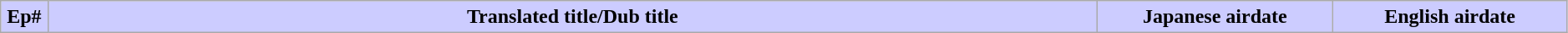<table class="wikitable" width=99%>
<tr>
<th style="background: #CCF" width="3%">Ep#</th>
<th style="background: #CCF">Translated title/Dub title</th>
<th style="background: #CCF" width="15%">Japanese airdate</th>
<th style="background: #CCF" width="15%">English airdate<br>
















































</th>
</tr>
</table>
